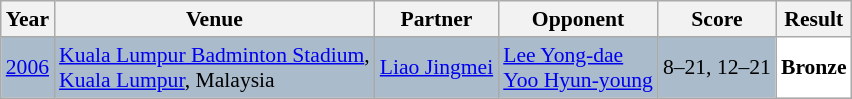<table class="sortable wikitable" style="font-size: 90%;">
<tr>
<th>Year</th>
<th>Venue</th>
<th>Partner</th>
<th>Opponent</th>
<th>Score</th>
<th>Result</th>
</tr>
<tr style="background:#AABBCC">
<td align="center"><a href='#'>2006</a></td>
<td align="left"><a href='#'>Kuala Lumpur Badminton Stadium</a>,<br><a href='#'>Kuala Lumpur</a>, Malaysia</td>
<td align="left"> <a href='#'>Liao Jingmei</a></td>
<td align="left"> <a href='#'>Lee Yong-dae</a><br> <a href='#'>Yoo Hyun-young</a></td>
<td align="left">8–21, 12–21</td>
<td style="text-align:left; background:white"> <strong>Bronze</strong></td>
</tr>
</table>
